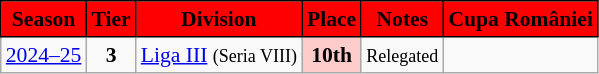<table class="wikitable" style="text-align:center; font-size:90%">
<tr>
<th style="background:#FF0000;color:#000000;border:1px solid #000000;">Season</th>
<th style="background:#FF0000;color:#000000;border:1px solid #000000;">Tier</th>
<th style="background:#FF0000;color:#000000;border:1px solid #000000;">Division</th>
<th style="background:#FF0000;color:#000000;border:1px solid #000000;">Place</th>
<th style="background:#FF0000;color:#000000;border:1px solid #000000;">Notes</th>
<th style="background:#FF0000;color:#000000;border:1px solid #000000;">Cupa României</th>
</tr>
<tr>
<td><a href='#'>2024–25</a></td>
<td><strong>3</strong></td>
<td><a href='#'>Liga III</a> <small>(Seria VIII)</small></td>
<td align=center bgcolor=#FFCCCC><strong>10th</strong></td>
<td><small>Relegated</small></td>
<td></td>
</tr>
</table>
